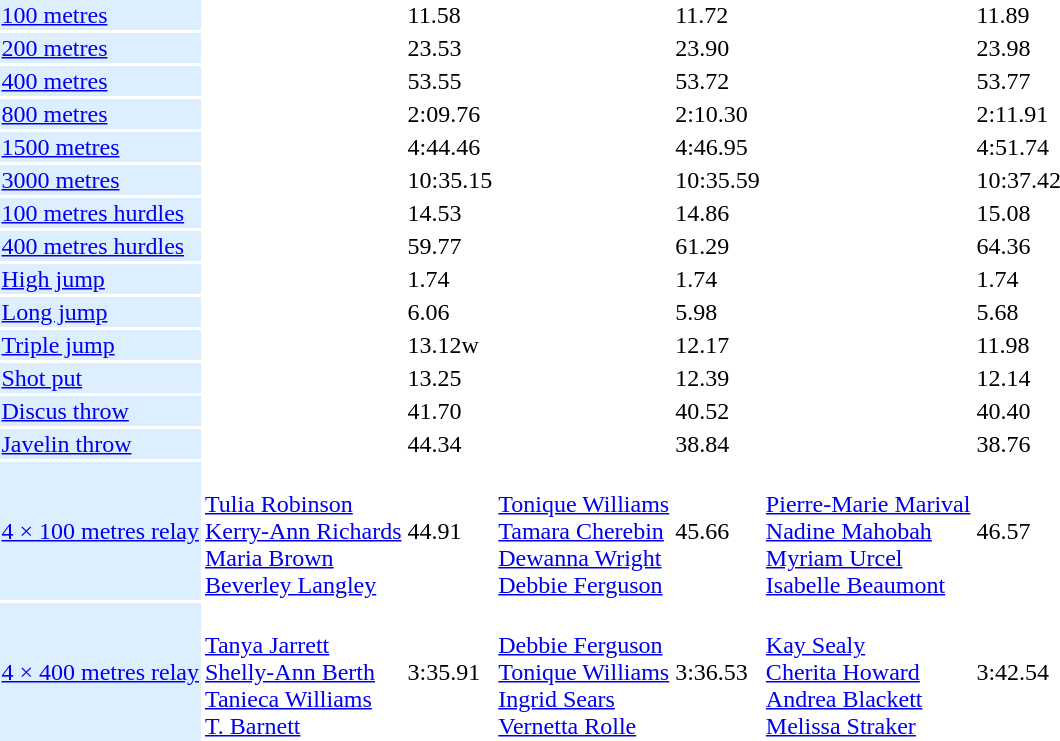<table>
<tr>
<td bgcolor = DDEEFF><a href='#'>100 metres</a></td>
<td></td>
<td>11.58</td>
<td></td>
<td>11.72</td>
<td></td>
<td>11.89</td>
</tr>
<tr>
<td bgcolor = DDEEFF><a href='#'>200 metres</a></td>
<td></td>
<td>23.53</td>
<td></td>
<td>23.90</td>
<td></td>
<td>23.98</td>
</tr>
<tr>
<td bgcolor = DDEEFF><a href='#'>400 metres</a></td>
<td></td>
<td>53.55</td>
<td></td>
<td>53.72</td>
<td></td>
<td>53.77</td>
</tr>
<tr>
<td bgcolor = DDEEFF><a href='#'>800 metres</a></td>
<td></td>
<td>2:09.76</td>
<td></td>
<td>2:10.30</td>
<td></td>
<td>2:11.91</td>
</tr>
<tr>
<td bgcolor = DDEEFF><a href='#'>1500 metres</a></td>
<td></td>
<td>4:44.46</td>
<td></td>
<td>4:46.95</td>
<td></td>
<td>4:51.74</td>
</tr>
<tr>
<td bgcolor = DDEEFF><a href='#'>3000 metres</a></td>
<td></td>
<td>10:35.15</td>
<td></td>
<td>10:35.59</td>
<td></td>
<td>10:37.42</td>
</tr>
<tr>
<td bgcolor = DDEEFF><a href='#'>100 metres hurdles</a></td>
<td></td>
<td>14.53</td>
<td></td>
<td>14.86</td>
<td></td>
<td>15.08</td>
</tr>
<tr>
<td bgcolor = DDEEFF><a href='#'>400 metres hurdles</a></td>
<td></td>
<td>59.77</td>
<td></td>
<td>61.29</td>
<td></td>
<td>64.36</td>
</tr>
<tr>
<td bgcolor = DDEEFF><a href='#'>High jump</a></td>
<td></td>
<td>1.74</td>
<td></td>
<td>1.74</td>
<td></td>
<td>1.74</td>
</tr>
<tr>
<td bgcolor = DDEEFF><a href='#'>Long jump</a></td>
<td></td>
<td>6.06</td>
<td></td>
<td>5.98</td>
<td></td>
<td>5.68</td>
</tr>
<tr>
<td bgcolor = DDEEFF><a href='#'>Triple jump</a></td>
<td></td>
<td>13.12w</td>
<td></td>
<td>12.17</td>
<td></td>
<td>11.98</td>
</tr>
<tr>
<td bgcolor = DDEEFF><a href='#'>Shot put</a></td>
<td></td>
<td>13.25</td>
<td></td>
<td>12.39</td>
<td></td>
<td>12.14</td>
</tr>
<tr>
<td bgcolor = DDEEFF><a href='#'>Discus throw</a></td>
<td></td>
<td>41.70</td>
<td></td>
<td>40.52</td>
<td></td>
<td>40.40</td>
</tr>
<tr>
<td bgcolor = DDEEFF><a href='#'>Javelin throw</a></td>
<td></td>
<td>44.34</td>
<td></td>
<td>38.84</td>
<td></td>
<td>38.76</td>
</tr>
<tr>
<td bgcolor = DDEEFF><a href='#'>4 × 100 metres relay</a></td>
<td>  <br> <a href='#'>Tulia Robinson</a> <br> <a href='#'>Kerry-Ann Richards</a> <br> <a href='#'>Maria Brown</a> <br> <a href='#'>Beverley Langley</a></td>
<td>44.91</td>
<td> <br> <a href='#'>Tonique Williams</a> <br> <a href='#'>Tamara Cherebin</a> <br> <a href='#'>Dewanna Wright</a> <br> <a href='#'>Debbie Ferguson</a></td>
<td>45.66</td>
<td> <br> <a href='#'>Pierre-Marie Marival</a> <br> <a href='#'>Nadine Mahobah</a> <br> <a href='#'>Myriam Urcel</a> <br> <a href='#'>Isabelle Beaumont</a></td>
<td>46.57</td>
</tr>
<tr>
<td bgcolor = DDEEFF><a href='#'>4 × 400 metres relay</a></td>
<td> <br> <a href='#'>Tanya Jarrett</a> <br> <a href='#'>Shelly-Ann Berth</a> <br> <a href='#'>Tanieca Williams</a> <br> <a href='#'>T. Barnett</a></td>
<td>3:35.91</td>
<td> <br> <a href='#'>Debbie Ferguson</a> <br> <a href='#'>Tonique Williams</a> <br> <a href='#'>Ingrid Sears</a> <br> <a href='#'>Vernetta Rolle</a></td>
<td>3:36.53</td>
<td> <br> <a href='#'>Kay Sealy</a> <br> <a href='#'>Cherita Howard</a> <br> <a href='#'>Andrea Blackett</a> <br> <a href='#'>Melissa Straker</a></td>
<td>3:42.54</td>
</tr>
</table>
